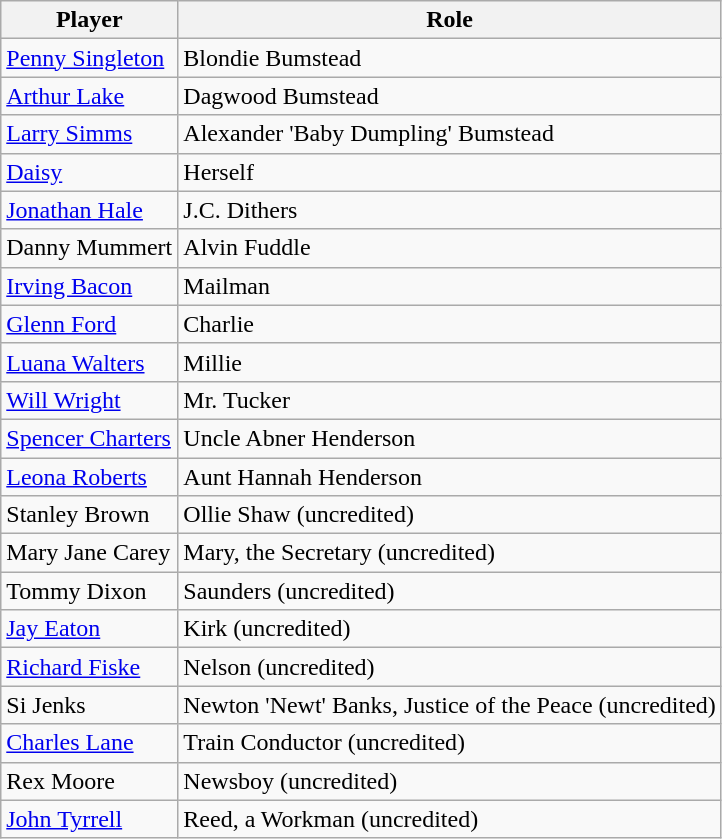<table class="wikitable">
<tr>
<th>Player</th>
<th>Role</th>
</tr>
<tr>
<td><a href='#'>Penny Singleton</a></td>
<td>Blondie Bumstead</td>
</tr>
<tr>
<td><a href='#'>Arthur Lake</a></td>
<td>Dagwood Bumstead</td>
</tr>
<tr>
<td><a href='#'>Larry Simms</a></td>
<td>Alexander 'Baby Dumpling' Bumstead</td>
</tr>
<tr>
<td><a href='#'>Daisy</a></td>
<td>Herself</td>
</tr>
<tr>
<td><a href='#'>Jonathan Hale</a></td>
<td>J.C. Dithers</td>
</tr>
<tr>
<td>Danny Mummert</td>
<td>Alvin Fuddle</td>
</tr>
<tr>
<td><a href='#'>Irving Bacon</a></td>
<td>Mailman</td>
</tr>
<tr>
<td><a href='#'>Glenn Ford</a></td>
<td>Charlie</td>
</tr>
<tr>
<td><a href='#'>Luana Walters</a></td>
<td>Millie</td>
</tr>
<tr>
<td><a href='#'>Will Wright</a></td>
<td>Mr. Tucker</td>
</tr>
<tr>
<td><a href='#'>Spencer Charters</a></td>
<td>Uncle Abner Henderson</td>
</tr>
<tr>
<td><a href='#'>Leona Roberts</a></td>
<td>Aunt Hannah Henderson</td>
</tr>
<tr>
<td>Stanley Brown</td>
<td>Ollie Shaw (uncredited)</td>
</tr>
<tr>
<td>Mary Jane Carey</td>
<td>Mary, the Secretary (uncredited)</td>
</tr>
<tr>
<td>Tommy Dixon</td>
<td>Saunders (uncredited)</td>
</tr>
<tr>
<td><a href='#'>Jay Eaton</a></td>
<td>Kirk (uncredited)</td>
</tr>
<tr>
<td><a href='#'>Richard Fiske</a></td>
<td>Nelson (uncredited)</td>
</tr>
<tr>
<td>Si Jenks</td>
<td>Newton 'Newt' Banks, Justice of the Peace (uncredited)</td>
</tr>
<tr>
<td><a href='#'>Charles Lane</a></td>
<td>Train Conductor (uncredited)</td>
</tr>
<tr>
<td>Rex Moore</td>
<td>Newsboy (uncredited)</td>
</tr>
<tr>
<td><a href='#'>John Tyrrell</a></td>
<td>Reed, a Workman (uncredited)</td>
</tr>
</table>
